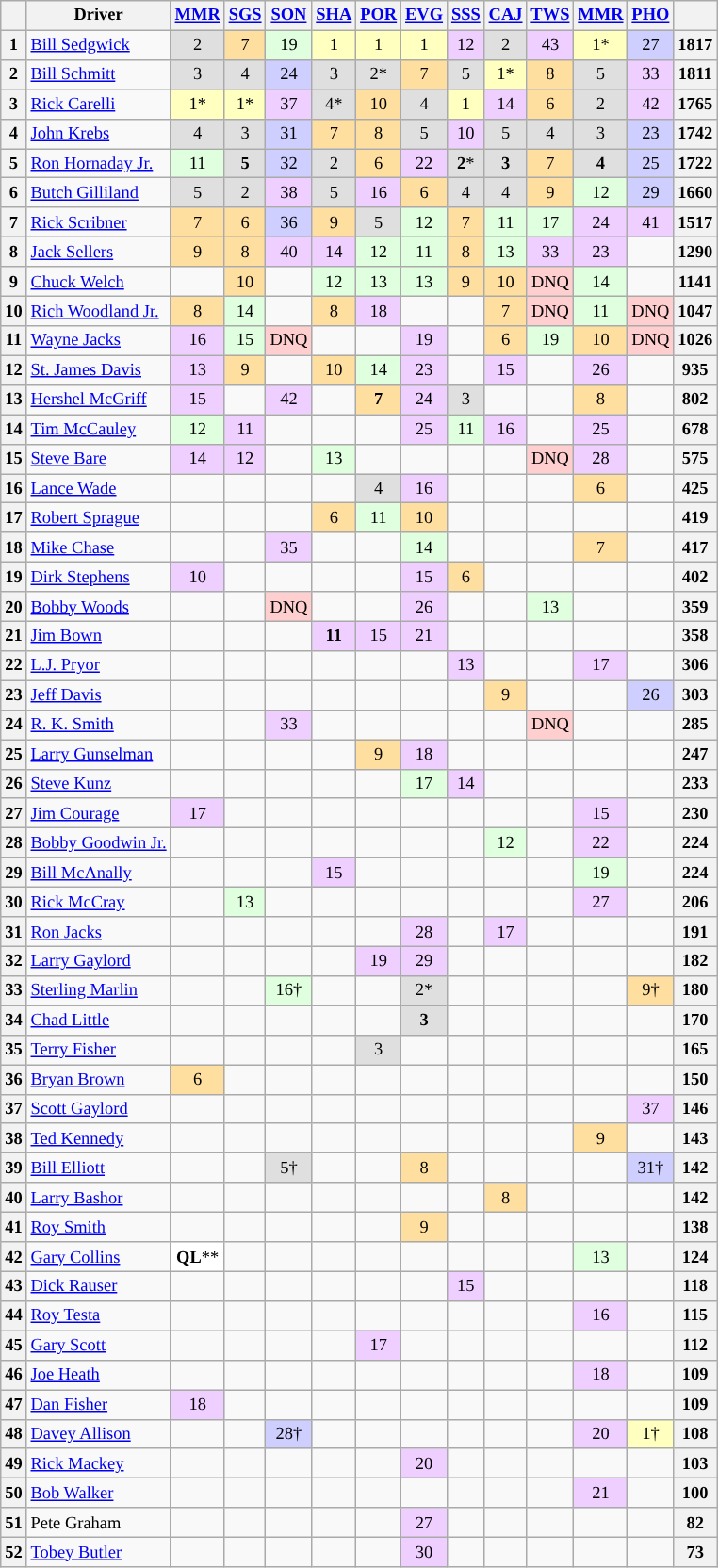<table class="wikitable" style="font-size:77%; text-align:center">
<tr valign="top">
<th></th>
<th>Driver</th>
<th><a href='#'>MMR</a></th>
<th><a href='#'>SGS</a></th>
<th><a href='#'>SON</a></th>
<th><a href='#'>SHA</a></th>
<th><a href='#'>POR</a></th>
<th><a href='#'>EVG</a></th>
<th><a href='#'>SSS</a></th>
<th><a href='#'>CAJ</a></th>
<th><a href='#'>TWS</a></th>
<th><a href='#'>MMR</a></th>
<th><a href='#'>PHO</a></th>
<th></th>
</tr>
<tr>
<th>1</th>
<td align="left"><a href='#'>Bill Sedgwick</a></td>
<td style="background-color:#DFDFDF";>2</td>
<td style="background-color:#FFDF9F";>7</td>
<td style="background-color:#DFFFDF";>19</td>
<td style="background-color:#FFFFBF";>1</td>
<td style="background-color:#FFFFBF";>1</td>
<td style="background-color:#FFFFBF";>1</td>
<td style="background-color:#EFCFFF";>12</td>
<td style="background-color:#DFDFDF";>2</td>
<td style="background-color:#EFCFFF";>43</td>
<td style="background-color:#FFFFBF";>1*</td>
<td style="background-color:#CFCFFF";>27</td>
<th>1817</th>
</tr>
<tr>
<th>2</th>
<td align="left"><a href='#'>Bill Schmitt</a></td>
<td style="background-color:#DFDFDF";>3</td>
<td style="background-color:#DFDFDF";>4</td>
<td style="background-color:#CFCFFF";>24</td>
<td style="background-color:#DFDFDF";>3</td>
<td style="background-color:#DFDFDF";>2*</td>
<td style="background-color:#FFDF9F";>7</td>
<td style="background-color:#DFDFDF";>5</td>
<td style="background-color:#FFFFBF";>1*</td>
<td style="background-color:#FFDF9F";>8</td>
<td style="background-color:#DFDFDF";>5</td>
<td style="background-color:#EFCFFF";>33</td>
<th>1811</th>
</tr>
<tr>
<th>3</th>
<td align="left"><a href='#'>Rick Carelli</a></td>
<td style="background-color:#FFFFBF";>1*</td>
<td style="background-color:#FFFFBF";>1*</td>
<td style="background-color:#EFCFFF";>37</td>
<td style="background-color:#DFDFDF";>4*</td>
<td style="background-color:#FFDF9F";>10</td>
<td style="background-color:#DFDFDF";>4</td>
<td style="background-color:#FFFFBF";>1</td>
<td style="background-color:#EFCFFF";>14</td>
<td style="background-color:#FFDF9F";>6</td>
<td style="background-color:#DFDFDF";>2</td>
<td style="background-color:#EFCFFF";>42</td>
<th>1765</th>
</tr>
<tr>
<th>4</th>
<td align="left"><a href='#'>John Krebs</a></td>
<td style="background-color:#DFDFDF";>4</td>
<td style="background-color:#DFDFDF";>3</td>
<td style="background-color:#CFCFFF";>31</td>
<td style="background-color:#FFDF9F";>7</td>
<td style="background-color:#FFDF9F";>8</td>
<td style="background-color:#DFDFDF";>5</td>
<td style="background-color:#EFCFFF";>10</td>
<td style="background-color:#DFDFDF";>5</td>
<td style="background-color:#DFDFDF";>4</td>
<td style="background-color:#DFDFDF";>3</td>
<td style="background-color:#CFCFFF";>23</td>
<th>1742</th>
</tr>
<tr>
<th>5</th>
<td align="left"><a href='#'>Ron Hornaday Jr.</a></td>
<td style="background-color:#DFFFDF";>11</td>
<td style="background-color:#DFDFDF";><strong>5</strong></td>
<td style="background-color:#CFCFFF";>32</td>
<td style="background-color:#DFDFDF";>2</td>
<td style="background-color:#FFDF9F";>6</td>
<td style="background-color:#EFCFFF";>22</td>
<td style="background-color:#DFDFDF";><strong>2</strong>*</td>
<td style="background-color:#DFDFDF";><strong>3</strong></td>
<td style="background-color:#FFDF9F";>7</td>
<td style="background-color:#DFDFDF";><strong>4</strong></td>
<td style="background-color:#CFCFFF";>25</td>
<th>1722</th>
</tr>
<tr>
<th>6</th>
<td align="left"><a href='#'>Butch Gilliland</a></td>
<td style="background-color:#DFDFDF";>5</td>
<td style="background-color:#DFDFDF";>2</td>
<td style="background-color:#EFCFFF";>38</td>
<td style="background-color:#DFDFDF";>5</td>
<td style="background-color:#EFCFFF";>16</td>
<td style="background-color:#FFDF9F";>6</td>
<td style="background-color:#DFDFDF";>4</td>
<td style="background-color:#DFDFDF";>4</td>
<td style="background-color:#FFDF9F";>9</td>
<td style="background-color:#DFFFDF";>12</td>
<td style="background-color:#CFCFFF";>29</td>
<th>1660</th>
</tr>
<tr>
<th>7</th>
<td align="left"><a href='#'>Rick Scribner</a></td>
<td style="background-color:#FFDF9F";>7</td>
<td style="background-color:#FFDF9F";>6</td>
<td style="background-color:#CFCFFF";>36</td>
<td style="background-color:#FFDF9F";>9</td>
<td style="background-color:#DFDFDF";>5</td>
<td style="background-color:#DFFFDF";>12</td>
<td style="background-color:#FFDF9F";>7</td>
<td style="background-color:#DFFFDF";>11</td>
<td style="background-color:#DFFFDF";>17</td>
<td style="background-color:#EFCFFF";>24</td>
<td style="background-color:#EFCFFF";>41</td>
<th>1517</th>
</tr>
<tr>
<th>8</th>
<td align="left"><a href='#'>Jack Sellers</a></td>
<td style="background-color:#FFDF9F";>9</td>
<td style="background-color:#FFDF9F";>8</td>
<td style="background-color:#EFCFFF";>40</td>
<td style="background-color:#EFCFFF";>14</td>
<td style="background-color:#DFFFDF";>12</td>
<td style="background-color:#DFFFDF";>11</td>
<td style="background-color:#FFDF9F";>8</td>
<td style="background-color:#DFFFDF";>13</td>
<td style="background-color:#EFCFFF";>33</td>
<td style="background-color:#EFCFFF";>23</td>
<td></td>
<th>1290</th>
</tr>
<tr>
<th>9</th>
<td align="left"><a href='#'>Chuck Welch</a></td>
<td></td>
<td style="background-color:#FFDF9F";>10</td>
<td></td>
<td style="background-color:#DFFFDF";>12</td>
<td style="background-color:#DFFFDF";>13</td>
<td style="background-color:#DFFFDF";>13</td>
<td style="background-color:#FFDF9F";>9</td>
<td style="background-color:#FFDF9F";>10</td>
<td style="background-color:#FFCFCF";>DNQ</td>
<td style="background-color:#DFFFDF";>14</td>
<td></td>
<th>1141</th>
</tr>
<tr>
<th>10</th>
<td align="left"><a href='#'>Rich Woodland Jr.</a></td>
<td style="background-color:#FFDF9F";>8</td>
<td style="background-color:#DFFFDF";>14</td>
<td></td>
<td style="background-color:#FFDF9F";>8</td>
<td style="background-color:#EFCFFF";>18</td>
<td></td>
<td></td>
<td style="background-color:#FFDF9F";>7</td>
<td style="background-color:#FFCFCF";>DNQ</td>
<td style="background-color:#DFFFDF";>11</td>
<td style="background-color:#FFCFCF";>DNQ</td>
<th>1047</th>
</tr>
<tr>
<th>11</th>
<td align="left"><a href='#'>Wayne Jacks</a></td>
<td style="background-color:#EFCFFF";>16</td>
<td style="background-color:#DFFFDF";>15</td>
<td style="background-color:#FFCFCF";>DNQ</td>
<td></td>
<td></td>
<td style="background-color:#EFCFFF";>19</td>
<td></td>
<td style="background-color:#FFDF9F";>6</td>
<td style="background-color:#DFFFDF";>19</td>
<td style="background-color:#FFDF9F";>10</td>
<td style="background-color:#FFCFCF";>DNQ</td>
<th>1026</th>
</tr>
<tr>
<th>12</th>
<td align="left"><a href='#'>St. James Davis</a></td>
<td style="background-color:#EFCFFF";>13</td>
<td style="background-color:#FFDF9F";>9</td>
<td></td>
<td style="background-color:#FFDF9F";>10</td>
<td style="background-color:#DFFFDF";>14</td>
<td style="background-color:#EFCFFF";>23</td>
<td></td>
<td style="background-color:#EFCFFF";>15</td>
<td></td>
<td style="background-color:#EFCFFF";>26</td>
<td></td>
<th>935</th>
</tr>
<tr>
<th>13</th>
<td align="left"><a href='#'>Hershel McGriff</a></td>
<td style="background-color:#EFCFFF";>15</td>
<td></td>
<td style="background-color:#EFCFFF";>42</td>
<td></td>
<td style="background-color:#FFDF9F";><strong>7</strong></td>
<td style="background-color:#EFCFFF";>24</td>
<td style="background-color:#DFDFDF";>3</td>
<td></td>
<td></td>
<td style="background-color:#FFDF9F";>8</td>
<td></td>
<th>802</th>
</tr>
<tr>
<th>14</th>
<td align="left"><a href='#'>Tim McCauley</a></td>
<td style="background-color:#DFFFDF";>12</td>
<td style="background-color:#EFCFFF";>11</td>
<td></td>
<td></td>
<td></td>
<td style="background-color:#EFCFFF";>25</td>
<td style="background-color:#DFFFDF";>11</td>
<td style="background-color:#EFCFFF";>16</td>
<td></td>
<td style="background-color:#EFCFFF";>25</td>
<td></td>
<th>678</th>
</tr>
<tr>
<th>15</th>
<td align="left"><a href='#'>Steve Bare</a></td>
<td style="background-color:#EFCFFF";>14</td>
<td style="background-color:#EFCFFF";>12</td>
<td></td>
<td style="background-color:#DFFFDF";>13</td>
<td></td>
<td></td>
<td></td>
<td></td>
<td style="background-color:#FFCFCF";>DNQ</td>
<td style="background-color:#EFCFFF";>28</td>
<td></td>
<th>575</th>
</tr>
<tr>
<th>16</th>
<td align="left"><a href='#'>Lance Wade</a></td>
<td></td>
<td></td>
<td></td>
<td></td>
<td style="background-color:#DFDFDF";>4</td>
<td style="background-color:#EFCFFF";>16</td>
<td></td>
<td></td>
<td></td>
<td style="background-color:#FFDF9F";>6</td>
<td></td>
<th>425</th>
</tr>
<tr>
<th>17</th>
<td align="left"><a href='#'>Robert Sprague</a></td>
<td></td>
<td></td>
<td></td>
<td style="background-color:#FFDF9F";>6</td>
<td style="background-color:#DFFFDF";>11</td>
<td style="background-color:#FFDF9F";>10</td>
<td></td>
<td></td>
<td></td>
<td></td>
<td></td>
<th>419</th>
</tr>
<tr>
<th>18</th>
<td align="left"><a href='#'>Mike Chase</a></td>
<td></td>
<td></td>
<td style="background-color:#EFCFFF";>35</td>
<td></td>
<td></td>
<td style="background-color:#DFFFDF";>14</td>
<td></td>
<td></td>
<td></td>
<td style="background-color:#FFDF9F";>7</td>
<td></td>
<th>417</th>
</tr>
<tr>
<th>19</th>
<td align="left"><a href='#'>Dirk Stephens</a></td>
<td style="background-color:#EFCFFF";>10</td>
<td></td>
<td></td>
<td></td>
<td></td>
<td style="background-color:#EFCFFF";>15</td>
<td style="background-color:#FFDF9F";>6</td>
<td></td>
<td></td>
<td></td>
<td></td>
<th>402</th>
</tr>
<tr>
<th>20</th>
<td align="left"><a href='#'>Bobby Woods</a></td>
<td></td>
<td></td>
<td style="background-color:#FFCFCF";>DNQ</td>
<td></td>
<td></td>
<td style="background-color:#EFCFFF";>26</td>
<td></td>
<td></td>
<td style="background-color:#DFFFDF";>13</td>
<td></td>
<td></td>
<th>359</th>
</tr>
<tr>
<th>21</th>
<td align="left"><a href='#'>Jim Bown</a></td>
<td></td>
<td></td>
<td></td>
<td style="background-color:#EFCFFF";><strong>11</strong></td>
<td style="background-color:#EFCFFF";>15</td>
<td style="background-color:#EFCFFF";>21</td>
<td></td>
<td></td>
<td></td>
<td></td>
<td></td>
<th>358</th>
</tr>
<tr>
<th>22</th>
<td align="left"><a href='#'>L.J. Pryor</a></td>
<td></td>
<td></td>
<td></td>
<td></td>
<td></td>
<td></td>
<td style="background-color:#EFCFFF";>13</td>
<td></td>
<td></td>
<td style="background-color:#EFCFFF";>17</td>
<td></td>
<th>306</th>
</tr>
<tr>
<th>23</th>
<td align="left"><a href='#'>Jeff Davis</a></td>
<td></td>
<td></td>
<td></td>
<td></td>
<td></td>
<td></td>
<td></td>
<td style="background-color:#FFDF9F";>9</td>
<td></td>
<td></td>
<td style="background-color:#CFCFFF";>26</td>
<th>303</th>
</tr>
<tr>
<th>24</th>
<td align="left"><a href='#'>R. K. Smith</a></td>
<td></td>
<td></td>
<td style="background-color:#EFCFFF";>33</td>
<td></td>
<td></td>
<td></td>
<td></td>
<td></td>
<td style="background-color:#FFCFCF";>DNQ</td>
<td></td>
<td></td>
<th>285</th>
</tr>
<tr>
<th>25</th>
<td align="left"><a href='#'>Larry Gunselman</a></td>
<td></td>
<td></td>
<td></td>
<td></td>
<td style="background-color:#FFDF9F";>9</td>
<td style="background-color:#EFCFFF";>18</td>
<td></td>
<td></td>
<td></td>
<td></td>
<td></td>
<th>247</th>
</tr>
<tr>
<th>26</th>
<td align="left"><a href='#'>Steve Kunz</a></td>
<td></td>
<td></td>
<td></td>
<td></td>
<td></td>
<td style="background-color:#DFFFDF";>17</td>
<td style="background-color:#EFCFFF";>14</td>
<td></td>
<td></td>
<td></td>
<td></td>
<th>233</th>
</tr>
<tr>
<th>27</th>
<td align="left"><a href='#'>Jim Courage</a></td>
<td style="background-color:#EFCFFF";>17</td>
<td></td>
<td></td>
<td></td>
<td></td>
<td></td>
<td></td>
<td></td>
<td></td>
<td style="background-color:#EFCFFF";>15</td>
<td></td>
<th>230</th>
</tr>
<tr>
<th>28</th>
<td align="left"><a href='#'>Bobby Goodwin Jr.</a></td>
<td></td>
<td></td>
<td></td>
<td></td>
<td></td>
<td></td>
<td></td>
<td style="background-color:#DFFFDF";>12</td>
<td></td>
<td style="background-color:#EFCFFF";>22</td>
<td></td>
<th>224</th>
</tr>
<tr>
<th>29</th>
<td align="left"><a href='#'>Bill McAnally</a></td>
<td></td>
<td></td>
<td></td>
<td style="background-color:#EFCFFF";>15</td>
<td></td>
<td></td>
<td></td>
<td></td>
<td></td>
<td style="background-color:#DFFFDF";>19</td>
<td></td>
<th>224</th>
</tr>
<tr>
<th>30</th>
<td align="left"><a href='#'>Rick McCray</a></td>
<td></td>
<td style="background-color:#DFFFDF";>13</td>
<td></td>
<td></td>
<td></td>
<td></td>
<td></td>
<td></td>
<td></td>
<td style="background-color:#EFCFFF";>27</td>
<td></td>
<th>206</th>
</tr>
<tr>
<th>31</th>
<td align="left"><a href='#'>Ron Jacks</a></td>
<td></td>
<td></td>
<td></td>
<td></td>
<td></td>
<td style="background-color:#EFCFFF";>28</td>
<td></td>
<td style="background-color:#EFCFFF";>17</td>
<td></td>
<td></td>
<td></td>
<th>191</th>
</tr>
<tr>
<th>32</th>
<td align="left"><a href='#'>Larry Gaylord</a></td>
<td></td>
<td></td>
<td></td>
<td></td>
<td style="background-color:#EFCFFF";>19</td>
<td style="background-color:#EFCFFF";>29</td>
<td></td>
<td></td>
<td></td>
<td></td>
<td></td>
<th>182</th>
</tr>
<tr>
<th>33</th>
<td align="left"><a href='#'>Sterling Marlin</a></td>
<td></td>
<td></td>
<td style="background-color:#DFFFDF";>16†</td>
<td></td>
<td></td>
<td style="background-color:#DFDFDF";>2*</td>
<td></td>
<td></td>
<td></td>
<td></td>
<td style="background-color:#FFDF9F";>9†</td>
<th>180</th>
</tr>
<tr>
<th>34</th>
<td align="left"><a href='#'>Chad Little</a></td>
<td></td>
<td></td>
<td></td>
<td></td>
<td></td>
<td style="background-color:#DFDFDF";><strong>3</strong></td>
<td></td>
<td></td>
<td></td>
<td></td>
<td></td>
<th>170</th>
</tr>
<tr>
<th>35</th>
<td align="left"><a href='#'>Terry Fisher</a></td>
<td></td>
<td></td>
<td></td>
<td></td>
<td style="background-color:#DFDFDF";>3</td>
<td></td>
<td></td>
<td></td>
<td></td>
<td></td>
<td></td>
<th>165</th>
</tr>
<tr>
<th>36</th>
<td align="left"><a href='#'>Bryan Brown</a></td>
<td style="background-color:#FFDF9F";>6</td>
<td></td>
<td></td>
<td></td>
<td></td>
<td></td>
<td></td>
<td></td>
<td></td>
<td></td>
<td></td>
<th>150</th>
</tr>
<tr>
<th>37</th>
<td align="left"><a href='#'>Scott Gaylord</a></td>
<td></td>
<td></td>
<td></td>
<td></td>
<td></td>
<td></td>
<td></td>
<td></td>
<td></td>
<td></td>
<td style="background-color:#EFCFFF";>37</td>
<th>146</th>
</tr>
<tr>
<th>38</th>
<td align="left"><a href='#'>Ted Kennedy</a></td>
<td></td>
<td></td>
<td></td>
<td></td>
<td></td>
<td></td>
<td></td>
<td></td>
<td></td>
<td style="background-color:#FFDF9F";>9</td>
<td></td>
<th>143</th>
</tr>
<tr>
<th>39</th>
<td align="left"><a href='#'>Bill Elliott</a></td>
<td></td>
<td></td>
<td style="background-color:#DFDFDF";>5†</td>
<td></td>
<td></td>
<td style="background-color:#FFDF9F";>8</td>
<td></td>
<td></td>
<td></td>
<td></td>
<td style="background-color:#CFCFFF";>31†</td>
<th>142</th>
</tr>
<tr>
<th>40</th>
<td align="left"><a href='#'>Larry Bashor</a></td>
<td></td>
<td></td>
<td></td>
<td></td>
<td></td>
<td></td>
<td></td>
<td style="background-color:#FFDF9F";>8</td>
<td></td>
<td></td>
<td></td>
<th>142</th>
</tr>
<tr>
<th>41</th>
<td align="left"><a href='#'>Roy Smith</a></td>
<td></td>
<td></td>
<td></td>
<td></td>
<td></td>
<td style="background-color:#FFDF9F";>9</td>
<td></td>
<td></td>
<td></td>
<td></td>
<td></td>
<th>138</th>
</tr>
<tr>
<th>42</th>
<td align="left"><a href='#'>Gary Collins</a></td>
<td style="background-color:#ffffff;"><strong>QL</strong>**</td>
<td></td>
<td></td>
<td></td>
<td></td>
<td></td>
<td></td>
<td></td>
<td></td>
<td style="background-color:#DFFFDF";>13</td>
<td></td>
<th>124</th>
</tr>
<tr>
<th>43</th>
<td align="left"><a href='#'>Dick Rauser</a></td>
<td></td>
<td></td>
<td></td>
<td></td>
<td></td>
<td></td>
<td style="background-color:#EFCFFF";>15</td>
<td></td>
<td></td>
<td></td>
<td></td>
<th>118</th>
</tr>
<tr>
<th>44</th>
<td align="left"><a href='#'>Roy Testa</a></td>
<td></td>
<td></td>
<td></td>
<td></td>
<td></td>
<td></td>
<td></td>
<td></td>
<td></td>
<td style="background-color:#EFCFFF";>16</td>
<td></td>
<th>115</th>
</tr>
<tr>
<th>45</th>
<td align="left"><a href='#'>Gary Scott</a></td>
<td></td>
<td></td>
<td></td>
<td></td>
<td style="background-color:#EFCFFF";>17</td>
<td></td>
<td></td>
<td></td>
<td></td>
<td></td>
<td></td>
<th>112</th>
</tr>
<tr>
<th>46</th>
<td align="left"><a href='#'>Joe Heath</a></td>
<td></td>
<td></td>
<td></td>
<td></td>
<td></td>
<td></td>
<td></td>
<td></td>
<td></td>
<td style="background-color:#EFCFFF";>18</td>
<td></td>
<th>109</th>
</tr>
<tr>
<th>47</th>
<td align="left"><a href='#'>Dan Fisher</a></td>
<td style="background-color:#EFCFFF";>18</td>
<td></td>
<td></td>
<td></td>
<td></td>
<td></td>
<td></td>
<td></td>
<td></td>
<td></td>
<td></td>
<th>109</th>
</tr>
<tr>
<th>48</th>
<td align="left"><a href='#'>Davey Allison</a></td>
<td></td>
<td></td>
<td style="background-color:#CFCFFF";>28†</td>
<td></td>
<td></td>
<td></td>
<td></td>
<td></td>
<td></td>
<td style="background-color:#EFCFFF";>20</td>
<td style="background-color:#FFFFBF";>1†</td>
<th>108</th>
</tr>
<tr>
<th>49</th>
<td align="left"><a href='#'>Rick Mackey</a></td>
<td></td>
<td></td>
<td></td>
<td></td>
<td></td>
<td style="background-color:#EFCFFF";>20</td>
<td></td>
<td></td>
<td></td>
<td></td>
<td></td>
<th>103</th>
</tr>
<tr>
<th>50</th>
<td align="left"><a href='#'>Bob Walker</a></td>
<td></td>
<td></td>
<td></td>
<td></td>
<td></td>
<td></td>
<td></td>
<td></td>
<td></td>
<td style="background-color:#EFCFFF";>21</td>
<td></td>
<th>100</th>
</tr>
<tr>
<th>51</th>
<td align="left">Pete Graham</td>
<td></td>
<td></td>
<td></td>
<td></td>
<td></td>
<td style="background-color:#EFCFFF";>27</td>
<td></td>
<td></td>
<td></td>
<td></td>
<td></td>
<th>82</th>
</tr>
<tr>
<th>52</th>
<td align="left"><a href='#'>Tobey Butler</a></td>
<td></td>
<td></td>
<td></td>
<td></td>
<td></td>
<td style="background-color:#EFCFFF";>30</td>
<td></td>
<td></td>
<td></td>
<td></td>
<td></td>
<th>73</th>
</tr>
</table>
